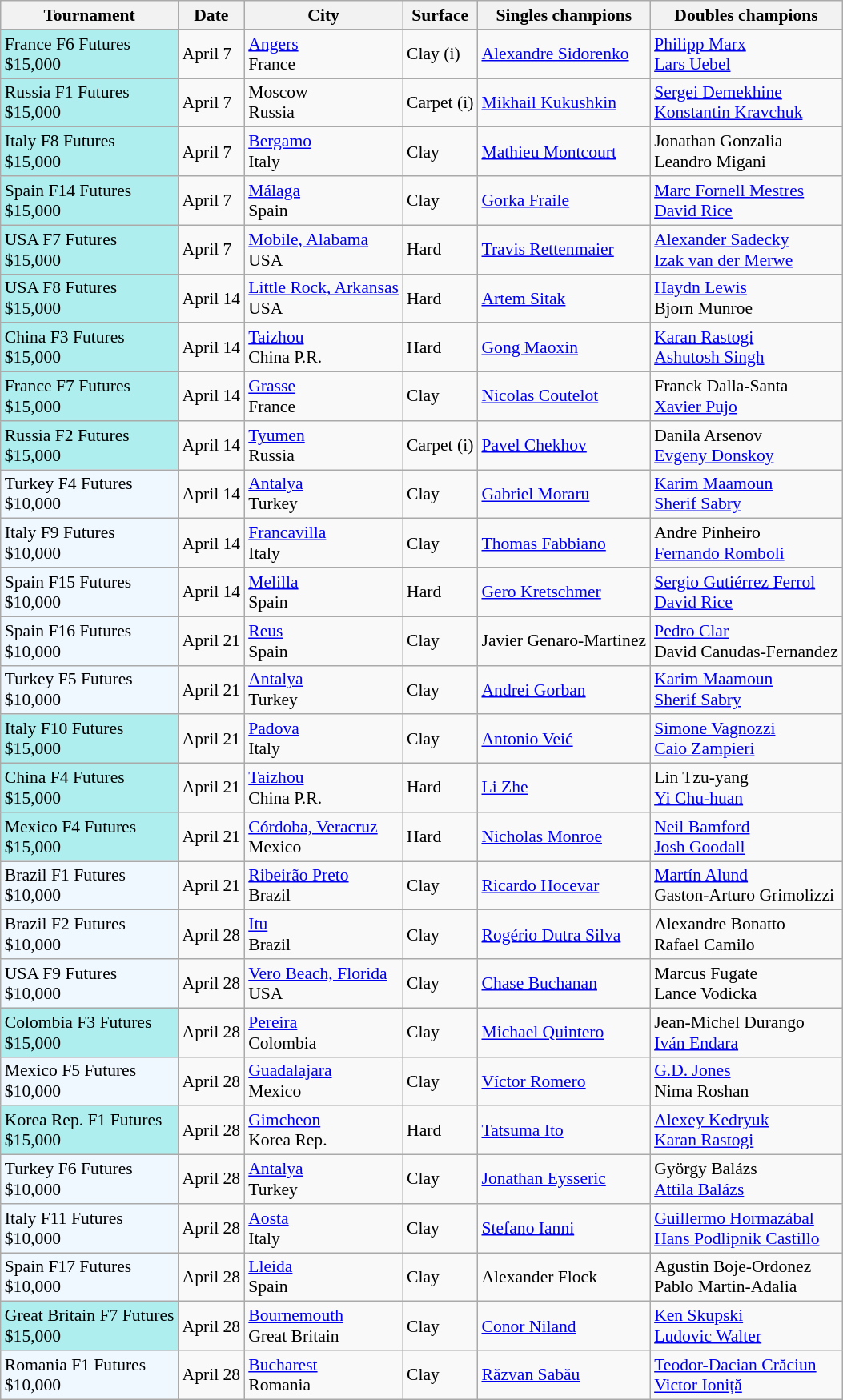<table class="sortable wikitable" style="font-size:90%">
<tr>
<th>Tournament</th>
<th>Date</th>
<th>City</th>
<th>Surface</th>
<th>Singles champions</th>
<th>Doubles champions</th>
</tr>
<tr>
<td style="background:#afeeee;">France F6 Futures<br>$15,000</td>
<td>April 7</td>
<td><a href='#'>Angers</a><br>France</td>
<td>Clay (i)</td>
<td> <a href='#'>Alexandre Sidorenko</a></td>
<td> <a href='#'>Philipp Marx</a><br> <a href='#'>Lars Uebel</a></td>
</tr>
<tr>
<td style="background:#afeeee;">Russia F1 Futures<br>$15,000</td>
<td>April 7</td>
<td>Moscow<br>Russia</td>
<td>Carpet (i)</td>
<td> <a href='#'>Mikhail Kukushkin</a></td>
<td> <a href='#'>Sergei Demekhine</a><br> <a href='#'>Konstantin Kravchuk</a></td>
</tr>
<tr>
<td style="background:#afeeee;">Italy F8 Futures<br>$15,000</td>
<td>April 7</td>
<td><a href='#'>Bergamo</a><br>Italy</td>
<td>Clay</td>
<td> <a href='#'>Mathieu Montcourt</a></td>
<td> Jonathan Gonzalia<br> Leandro Migani</td>
</tr>
<tr>
<td style="background:#afeeee;">Spain F14 Futures<br>$15,000</td>
<td>April 7</td>
<td><a href='#'>Málaga</a><br>Spain</td>
<td>Clay</td>
<td> <a href='#'>Gorka Fraile</a></td>
<td> <a href='#'>Marc Fornell Mestres</a><br> <a href='#'>David Rice</a></td>
</tr>
<tr>
<td style="background:#afeeee;">USA F7 Futures<br>$15,000</td>
<td>April 7</td>
<td><a href='#'>Mobile, Alabama</a><br>USA</td>
<td>Hard</td>
<td> <a href='#'>Travis Rettenmaier</a></td>
<td> <a href='#'>Alexander Sadecky</a><br> <a href='#'>Izak van der Merwe</a></td>
</tr>
<tr>
<td style="background:#afeeee;">USA F8 Futures<br>$15,000</td>
<td>April 14</td>
<td><a href='#'>Little Rock, Arkansas</a><br>USA</td>
<td>Hard</td>
<td> <a href='#'>Artem Sitak</a></td>
<td> <a href='#'>Haydn Lewis</a><br> Bjorn Munroe</td>
</tr>
<tr>
<td style="background:#afeeee;">China F3 Futures<br>$15,000</td>
<td>April 14</td>
<td><a href='#'>Taizhou</a><br>China P.R.</td>
<td>Hard</td>
<td> <a href='#'>Gong Maoxin</a></td>
<td> <a href='#'>Karan Rastogi</a><br> <a href='#'>Ashutosh Singh</a></td>
</tr>
<tr>
<td style="background:#afeeee;">France F7 Futures<br>$15,000</td>
<td>April 14</td>
<td><a href='#'>Grasse</a><br>France</td>
<td>Clay</td>
<td> <a href='#'>Nicolas Coutelot</a></td>
<td> Franck Dalla-Santa<br> <a href='#'>Xavier Pujo</a></td>
</tr>
<tr>
<td style="background:#afeeee;">Russia F2 Futures<br>$15,000</td>
<td>April 14</td>
<td><a href='#'>Tyumen</a><br>Russia</td>
<td>Carpet (i)</td>
<td> <a href='#'>Pavel Chekhov</a></td>
<td> Danila Arsenov<br> <a href='#'>Evgeny Donskoy</a></td>
</tr>
<tr>
<td style="background:#f0f8ff;">Turkey F4 Futures<br>$10,000</td>
<td>April 14</td>
<td><a href='#'>Antalya</a><br>Turkey</td>
<td>Clay</td>
<td> <a href='#'>Gabriel Moraru</a></td>
<td> <a href='#'>Karim Maamoun</a><br> <a href='#'>Sherif Sabry</a></td>
</tr>
<tr>
<td style="background:#f0f8ff;">Italy F9 Futures<br>$10,000</td>
<td>April 14</td>
<td><a href='#'>Francavilla</a><br>Italy</td>
<td>Clay</td>
<td> <a href='#'>Thomas Fabbiano</a></td>
<td> Andre Pinheiro<br> <a href='#'>Fernando Romboli</a></td>
</tr>
<tr>
<td style="background:#f0f8ff;">Spain F15 Futures<br>$10,000</td>
<td>April 14</td>
<td><a href='#'>Melilla</a><br>Spain</td>
<td>Hard</td>
<td> <a href='#'>Gero Kretschmer</a></td>
<td> <a href='#'>Sergio Gutiérrez Ferrol</a><br> <a href='#'>David Rice</a></td>
</tr>
<tr>
<td style="background:#f0f8ff;">Spain F16 Futures<br>$10,000</td>
<td>April 21</td>
<td><a href='#'>Reus</a><br>Spain</td>
<td>Clay</td>
<td> Javier Genaro-Martinez</td>
<td> <a href='#'>Pedro Clar</a><br> David Canudas-Fernandez</td>
</tr>
<tr>
<td style="background:#f0f8ff;">Turkey F5 Futures<br>$10,000</td>
<td>April 21</td>
<td><a href='#'>Antalya</a><br>Turkey</td>
<td>Clay</td>
<td> <a href='#'>Andrei Gorban</a></td>
<td> <a href='#'>Karim Maamoun</a><br> <a href='#'>Sherif Sabry</a></td>
</tr>
<tr>
<td style="background:#afeeee;">Italy F10 Futures<br>$15,000</td>
<td>April 21</td>
<td><a href='#'>Padova</a><br>Italy</td>
<td>Clay</td>
<td> <a href='#'>Antonio Veić</a></td>
<td> <a href='#'>Simone Vagnozzi</a><br> <a href='#'>Caio Zampieri</a></td>
</tr>
<tr>
<td style="background:#afeeee;">China F4 Futures<br>$15,000</td>
<td>April 21</td>
<td><a href='#'>Taizhou</a><br>China P.R.</td>
<td>Hard</td>
<td> <a href='#'>Li Zhe</a></td>
<td> Lin Tzu-yang<br> <a href='#'>Yi Chu-huan</a></td>
</tr>
<tr>
<td style="background:#afeeee;">Mexico F4 Futures<br>$15,000</td>
<td>April 21</td>
<td><a href='#'>Córdoba, Veracruz</a><br>Mexico</td>
<td>Hard</td>
<td> <a href='#'>Nicholas Monroe</a></td>
<td> <a href='#'>Neil Bamford</a><br> <a href='#'>Josh Goodall</a></td>
</tr>
<tr>
<td style="background:#f0f8ff;">Brazil F1 Futures<br>$10,000</td>
<td>April 21</td>
<td><a href='#'>Ribeirão Preto</a><br>Brazil</td>
<td>Clay</td>
<td> <a href='#'>Ricardo Hocevar</a></td>
<td> <a href='#'>Martín Alund</a><br> Gaston-Arturo Grimolizzi</td>
</tr>
<tr>
<td style="background:#f0f8ff;">Brazil F2 Futures<br>$10,000</td>
<td>April 28</td>
<td><a href='#'>Itu</a><br>Brazil</td>
<td>Clay</td>
<td> <a href='#'>Rogério Dutra Silva</a></td>
<td> Alexandre Bonatto<br> Rafael Camilo</td>
</tr>
<tr>
<td style="background:#f0f8ff;">USA F9 Futures<br>$10,000</td>
<td>April 28</td>
<td><a href='#'>Vero Beach, Florida</a><br>USA</td>
<td>Clay</td>
<td> <a href='#'>Chase Buchanan</a></td>
<td> Marcus Fugate<br> Lance Vodicka</td>
</tr>
<tr>
<td style="background:#afeeee;">Colombia F3 Futures<br>$15,000</td>
<td>April 28</td>
<td><a href='#'>Pereira</a><br>Colombia</td>
<td>Clay</td>
<td> <a href='#'>Michael Quintero</a></td>
<td> Jean-Michel Durango<br> <a href='#'>Iván Endara</a></td>
</tr>
<tr>
<td style="background:#f0f8ff;">Mexico F5 Futures<br>$10,000</td>
<td>April 28</td>
<td><a href='#'>Guadalajara</a><br>Mexico</td>
<td>Clay</td>
<td> <a href='#'>Víctor Romero</a></td>
<td> <a href='#'>G.D. Jones</a><br> Nima Roshan</td>
</tr>
<tr>
<td style="background:#afeeee;">Korea Rep. F1 Futures<br>$15,000</td>
<td>April 28</td>
<td><a href='#'>Gimcheon</a><br>Korea Rep.</td>
<td>Hard</td>
<td> <a href='#'>Tatsuma Ito</a></td>
<td> <a href='#'>Alexey Kedryuk</a><br> <a href='#'>Karan Rastogi</a></td>
</tr>
<tr>
<td style="background:#f0f8ff;">Turkey F6 Futures<br>$10,000</td>
<td>April 28</td>
<td><a href='#'>Antalya</a><br>Turkey</td>
<td>Clay</td>
<td> <a href='#'>Jonathan Eysseric</a></td>
<td> György Balázs<br> <a href='#'>Attila Balázs</a></td>
</tr>
<tr>
<td style="background:#f0f8ff;">Italy F11 Futures<br>$10,000</td>
<td>April 28</td>
<td><a href='#'>Aosta</a><br>Italy</td>
<td>Clay</td>
<td> <a href='#'>Stefano Ianni</a></td>
<td> <a href='#'>Guillermo Hormazábal</a><br> <a href='#'>Hans Podlipnik Castillo</a></td>
</tr>
<tr>
<td style="background:#f0f8ff;">Spain F17 Futures<br>$10,000</td>
<td>April 28</td>
<td><a href='#'>Lleida</a><br>Spain</td>
<td>Clay</td>
<td> Alexander Flock</td>
<td> Agustin Boje-Ordonez<br> Pablo Martin-Adalia</td>
</tr>
<tr>
<td style="background:#afeeee;">Great Britain F7 Futures<br>$15,000</td>
<td>April 28</td>
<td><a href='#'>Bournemouth</a><br>Great Britain</td>
<td>Clay</td>
<td> <a href='#'>Conor Niland</a></td>
<td> <a href='#'>Ken Skupski</a><br> <a href='#'>Ludovic Walter</a></td>
</tr>
<tr>
<td style="background:#f0f8ff;">Romania F1 Futures<br>$10,000</td>
<td>April 28</td>
<td><a href='#'>Bucharest</a><br>Romania</td>
<td>Clay</td>
<td> <a href='#'>Răzvan Sabău</a></td>
<td> <a href='#'>Teodor-Dacian Crăciun</a><br> <a href='#'>Victor Ioniță</a></td>
</tr>
</table>
